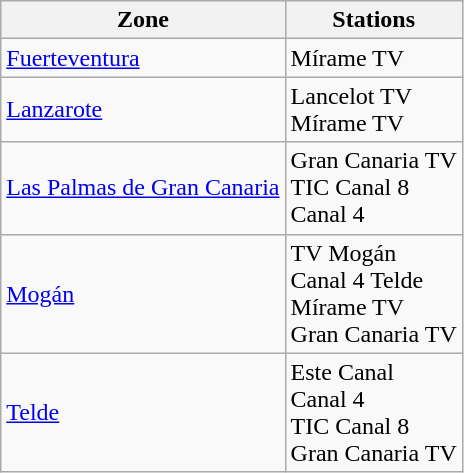<table class="wikitable">
<tr>
<th>Zone</th>
<th>Stations</th>
</tr>
<tr>
<td><a href='#'>Fuerteventura</a></td>
<td>Mírame TV</td>
</tr>
<tr>
<td><a href='#'>Lanzarote</a></td>
<td>Lancelot TV<br>Mírame TV</td>
</tr>
<tr>
<td><a href='#'>Las Palmas de Gran Canaria</a></td>
<td>Gran Canaria TV<br>TIC Canal 8<br>Canal 4</td>
</tr>
<tr>
<td><a href='#'>Mogán</a></td>
<td>TV Mogán<br>Canal 4 Telde<br>Mírame TV<br>Gran Canaria TV</td>
</tr>
<tr>
<td><a href='#'>Telde</a></td>
<td>Este Canal<br>Canal 4<br>TIC Canal 8<br>Gran Canaria TV</td>
</tr>
</table>
